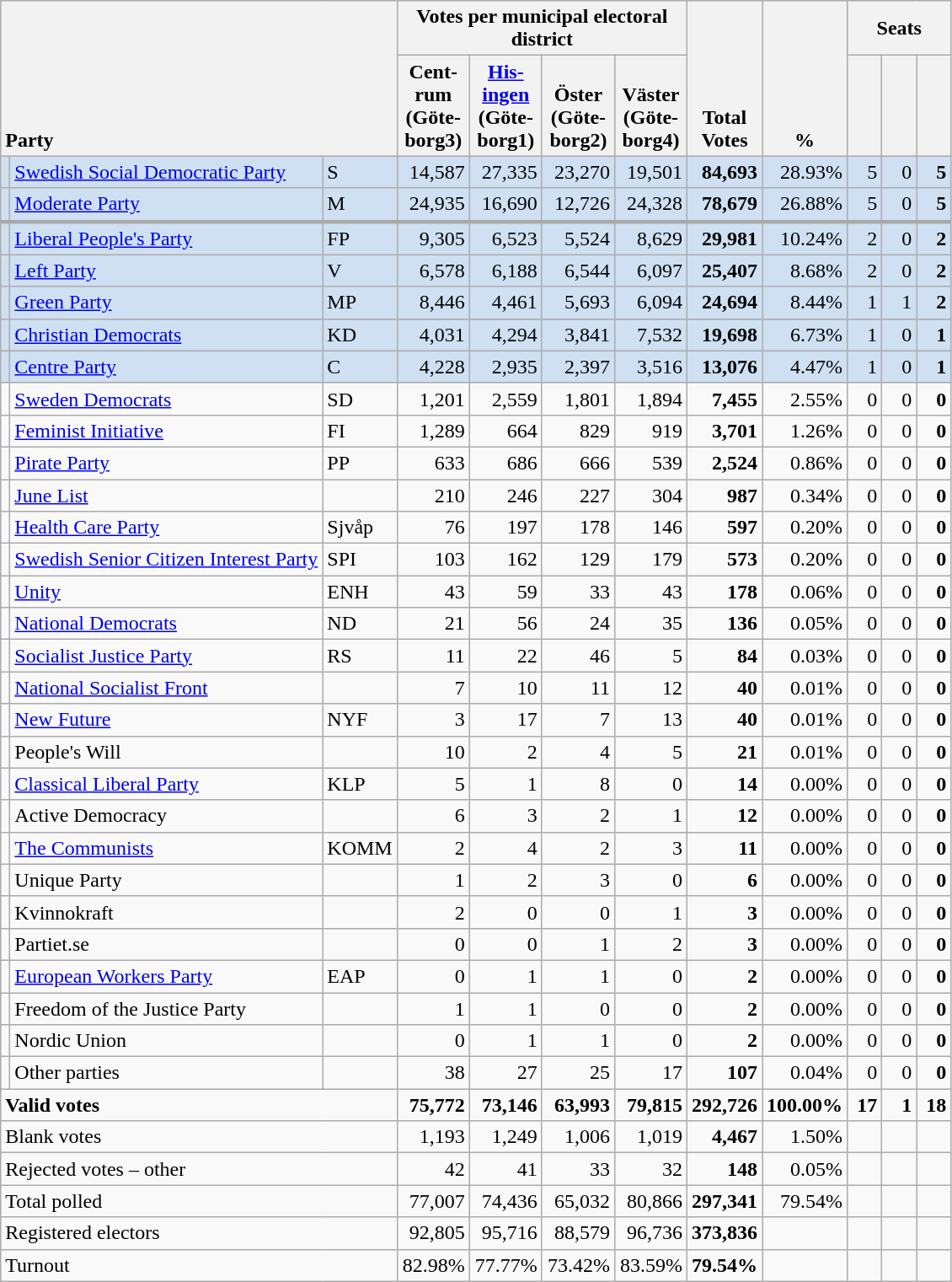<table class="wikitable" border="1" style="text-align:right;">
<tr>
<th style="text-align:left;" valign=bottom rowspan=2 colspan=3>Party</th>
<th colspan=4>Votes per municipal electoral district</th>
<th align=center valign=bottom rowspan=2 width="50">Total Votes</th>
<th align=center valign=bottom rowspan=2 width="50">%</th>
<th colspan=3>Seats</th>
</tr>
<tr>
<th align=center valign=bottom width="50">Cent- rum (Göte- borg3)</th>
<th align=center valign=bottom width="50"><a href='#'>His- ingen</a> (Göte- borg1)</th>
<th align=center valign=bottom width="50">Öster (Göte- borg2)</th>
<th align=center valign=bottom width="50">Väster (Göte- borg4)</th>
<th align=center valign=bottom width="20"><small></small></th>
<th align=center valign=bottom width="20"><small><a href='#'></a></small></th>
<th align=center valign=bottom width="20"><small></small></th>
</tr>
<tr style="background:#CEE0F2;">
<td></td>
<td align=left style="white-space: nowrap;"><a href='#'>Swedish Social Democratic Party</a></td>
<td align=left>S</td>
<td>14,587</td>
<td>27,335</td>
<td>23,270</td>
<td>19,501</td>
<td><strong>84,693</strong></td>
<td>28.93%</td>
<td>5</td>
<td>0</td>
<td><strong>5</strong></td>
</tr>
<tr style="background:#CEE0F2;">
<td></td>
<td align=left><a href='#'>Moderate Party</a></td>
<td align=left>M</td>
<td>24,935</td>
<td>16,690</td>
<td>12,726</td>
<td>24,328</td>
<td><strong>78,679</strong></td>
<td>26.88%</td>
<td>5</td>
<td>0</td>
<td><strong>5</strong></td>
</tr>
<tr style="background:#CEE0F2; border-top:3px solid darkgray;">
<td></td>
<td align=left><a href='#'>Liberal People's Party</a></td>
<td align=left>FP</td>
<td>9,305</td>
<td>6,523</td>
<td>5,524</td>
<td>8,629</td>
<td><strong>29,981</strong></td>
<td>10.24%</td>
<td>2</td>
<td>0</td>
<td><strong>2</strong></td>
</tr>
<tr style="background:#CEE0F2;">
<td></td>
<td align=left><a href='#'>Left Party</a></td>
<td align=left>V</td>
<td>6,578</td>
<td>6,188</td>
<td>6,544</td>
<td>6,097</td>
<td><strong>25,407</strong></td>
<td>8.68%</td>
<td>2</td>
<td>0</td>
<td><strong>2</strong></td>
</tr>
<tr style="background:#CEE0F2;">
<td></td>
<td align=left><a href='#'>Green Party</a></td>
<td align=left>MP</td>
<td>8,446</td>
<td>4,461</td>
<td>5,693</td>
<td>6,094</td>
<td><strong>24,694</strong></td>
<td>8.44%</td>
<td>1</td>
<td>1</td>
<td><strong>2</strong></td>
</tr>
<tr style="background:#CEE0F2;">
<td></td>
<td align=left><a href='#'>Christian Democrats</a></td>
<td align=left>KD</td>
<td>4,031</td>
<td>4,294</td>
<td>3,841</td>
<td>7,532</td>
<td><strong>19,698</strong></td>
<td>6.73%</td>
<td>1</td>
<td>0</td>
<td><strong>1</strong></td>
</tr>
<tr style="background:#CEE0F2;">
<td></td>
<td align=left><a href='#'>Centre Party</a></td>
<td align=left>C</td>
<td>4,228</td>
<td>2,935</td>
<td>2,397</td>
<td>3,516</td>
<td><strong>13,076</strong></td>
<td>4.47%</td>
<td>1</td>
<td>0</td>
<td><strong>1</strong></td>
</tr>
<tr>
<td></td>
<td align=left><a href='#'>Sweden Democrats</a></td>
<td align=left>SD</td>
<td>1,201</td>
<td>2,559</td>
<td>1,801</td>
<td>1,894</td>
<td><strong>7,455</strong></td>
<td>2.55%</td>
<td>0</td>
<td>0</td>
<td><strong>0</strong></td>
</tr>
<tr>
<td></td>
<td align=left><a href='#'>Feminist Initiative</a></td>
<td align=left>FI</td>
<td>1,289</td>
<td>664</td>
<td>829</td>
<td>919</td>
<td><strong>3,701</strong></td>
<td>1.26%</td>
<td>0</td>
<td>0</td>
<td><strong>0</strong></td>
</tr>
<tr>
<td></td>
<td align=left><a href='#'>Pirate Party</a></td>
<td align=left>PP</td>
<td>633</td>
<td>686</td>
<td>666</td>
<td>539</td>
<td><strong>2,524</strong></td>
<td>0.86%</td>
<td>0</td>
<td>0</td>
<td><strong>0</strong></td>
</tr>
<tr>
<td></td>
<td align=left><a href='#'>June List</a></td>
<td></td>
<td>210</td>
<td>246</td>
<td>227</td>
<td>304</td>
<td><strong>987</strong></td>
<td>0.34%</td>
<td>0</td>
<td>0</td>
<td><strong>0</strong></td>
</tr>
<tr>
<td></td>
<td align=left><a href='#'>Health Care Party</a></td>
<td align=left>Sjvåp</td>
<td>76</td>
<td>197</td>
<td>178</td>
<td>146</td>
<td><strong>597</strong></td>
<td>0.20%</td>
<td>0</td>
<td>0</td>
<td><strong>0</strong></td>
</tr>
<tr>
<td></td>
<td align=left><a href='#'>Swedish Senior Citizen Interest Party</a></td>
<td align=left>SPI</td>
<td>103</td>
<td>162</td>
<td>129</td>
<td>179</td>
<td><strong>573</strong></td>
<td>0.20%</td>
<td>0</td>
<td>0</td>
<td><strong>0</strong></td>
</tr>
<tr>
<td></td>
<td align=left><a href='#'>Unity</a></td>
<td align=left>ENH</td>
<td>43</td>
<td>59</td>
<td>33</td>
<td>43</td>
<td><strong>178</strong></td>
<td>0.06%</td>
<td>0</td>
<td>0</td>
<td><strong>0</strong></td>
</tr>
<tr>
<td></td>
<td align=left><a href='#'>National Democrats</a></td>
<td align=left>ND</td>
<td>21</td>
<td>56</td>
<td>24</td>
<td>35</td>
<td><strong>136</strong></td>
<td>0.05%</td>
<td>0</td>
<td>0</td>
<td><strong>0</strong></td>
</tr>
<tr>
<td></td>
<td align=left><a href='#'>Socialist Justice Party</a></td>
<td align=left>RS</td>
<td>11</td>
<td>22</td>
<td>46</td>
<td>5</td>
<td><strong>84</strong></td>
<td>0.03%</td>
<td>0</td>
<td>0</td>
<td><strong>0</strong></td>
</tr>
<tr>
<td></td>
<td align=left><a href='#'>National Socialist Front</a></td>
<td></td>
<td>7</td>
<td>10</td>
<td>11</td>
<td>12</td>
<td><strong>40</strong></td>
<td>0.01%</td>
<td>0</td>
<td>0</td>
<td><strong>0</strong></td>
</tr>
<tr>
<td></td>
<td align=left><a href='#'>New Future</a></td>
<td align=left>NYF</td>
<td>3</td>
<td>17</td>
<td>7</td>
<td>13</td>
<td><strong>40</strong></td>
<td>0.01%</td>
<td>0</td>
<td>0</td>
<td><strong>0</strong></td>
</tr>
<tr>
<td></td>
<td align=left>People's Will</td>
<td></td>
<td>10</td>
<td>2</td>
<td>4</td>
<td>5</td>
<td><strong>21</strong></td>
<td>0.01%</td>
<td>0</td>
<td>0</td>
<td><strong>0</strong></td>
</tr>
<tr>
<td></td>
<td align=left><a href='#'>Classical Liberal Party</a></td>
<td align=left>KLP</td>
<td>5</td>
<td>1</td>
<td>8</td>
<td>0</td>
<td><strong>14</strong></td>
<td>0.00%</td>
<td>0</td>
<td>0</td>
<td><strong>0</strong></td>
</tr>
<tr>
<td></td>
<td align=left>Active Democracy</td>
<td></td>
<td>6</td>
<td>3</td>
<td>2</td>
<td>1</td>
<td><strong>12</strong></td>
<td>0.00%</td>
<td>0</td>
<td>0</td>
<td><strong>0</strong></td>
</tr>
<tr>
<td></td>
<td align=left><a href='#'>The Communists</a></td>
<td align=left>KOMM</td>
<td>2</td>
<td>4</td>
<td>2</td>
<td>3</td>
<td><strong>11</strong></td>
<td>0.00%</td>
<td>0</td>
<td>0</td>
<td><strong>0</strong></td>
</tr>
<tr>
<td></td>
<td align=left>Unique Party</td>
<td></td>
<td>1</td>
<td>2</td>
<td>3</td>
<td>0</td>
<td><strong>6</strong></td>
<td>0.00%</td>
<td>0</td>
<td>0</td>
<td><strong>0</strong></td>
</tr>
<tr>
<td></td>
<td align=left>Kvinnokraft</td>
<td></td>
<td>2</td>
<td>0</td>
<td>0</td>
<td>1</td>
<td><strong>3</strong></td>
<td>0.00%</td>
<td>0</td>
<td>0</td>
<td><strong>0</strong></td>
</tr>
<tr>
<td></td>
<td align=left>Partiet.se</td>
<td></td>
<td>0</td>
<td>0</td>
<td>1</td>
<td>2</td>
<td><strong>3</strong></td>
<td>0.00%</td>
<td>0</td>
<td>0</td>
<td><strong>0</strong></td>
</tr>
<tr>
<td></td>
<td align=left><a href='#'>European Workers Party</a></td>
<td align=left>EAP</td>
<td>0</td>
<td>1</td>
<td>1</td>
<td>0</td>
<td><strong>2</strong></td>
<td>0.00%</td>
<td>0</td>
<td>0</td>
<td><strong>0</strong></td>
</tr>
<tr>
<td></td>
<td align=left>Freedom of the Justice Party</td>
<td></td>
<td>1</td>
<td>1</td>
<td>0</td>
<td>0</td>
<td><strong>2</strong></td>
<td>0.00%</td>
<td>0</td>
<td>0</td>
<td><strong>0</strong></td>
</tr>
<tr>
<td></td>
<td align=left>Nordic Union</td>
<td></td>
<td>0</td>
<td>1</td>
<td>1</td>
<td>0</td>
<td><strong>2</strong></td>
<td>0.00%</td>
<td>0</td>
<td>0</td>
<td><strong>0</strong></td>
</tr>
<tr>
<td></td>
<td align=left>Other parties</td>
<td></td>
<td>38</td>
<td>27</td>
<td>25</td>
<td>17</td>
<td><strong>107</strong></td>
<td>0.04%</td>
<td>0</td>
<td>0</td>
<td><strong>0</strong></td>
</tr>
<tr style="font-weight:bold">
<td align=left colspan=3>Valid votes</td>
<td>75,772</td>
<td>73,146</td>
<td>63,993</td>
<td>79,815</td>
<td>292,726</td>
<td>100.00%</td>
<td>17</td>
<td>1</td>
<td>18</td>
</tr>
<tr>
<td align=left colspan=3>Blank votes</td>
<td>1,193</td>
<td>1,249</td>
<td>1,006</td>
<td>1,019</td>
<td><strong>4,467</strong></td>
<td>1.50%</td>
<td></td>
<td></td>
<td></td>
</tr>
<tr>
<td align=left colspan=3>Rejected votes – other</td>
<td>42</td>
<td>41</td>
<td>33</td>
<td>32</td>
<td><strong>148</strong></td>
<td>0.05%</td>
<td></td>
<td></td>
<td></td>
</tr>
<tr>
<td align=left colspan=3>Total polled</td>
<td>77,007</td>
<td>74,436</td>
<td>65,032</td>
<td>80,866</td>
<td><strong>297,341</strong></td>
<td>79.54%</td>
<td></td>
<td></td>
<td></td>
</tr>
<tr>
<td align=left colspan=3>Registered electors</td>
<td>92,805</td>
<td>95,716</td>
<td>88,579</td>
<td>96,736</td>
<td><strong>373,836</strong></td>
<td></td>
<td></td>
<td></td>
<td></td>
</tr>
<tr>
<td align=left colspan=3>Turnout</td>
<td>82.98%</td>
<td>77.77%</td>
<td>73.42%</td>
<td>83.59%</td>
<td><strong>79.54%</strong></td>
<td></td>
<td></td>
<td></td>
<td></td>
</tr>
</table>
